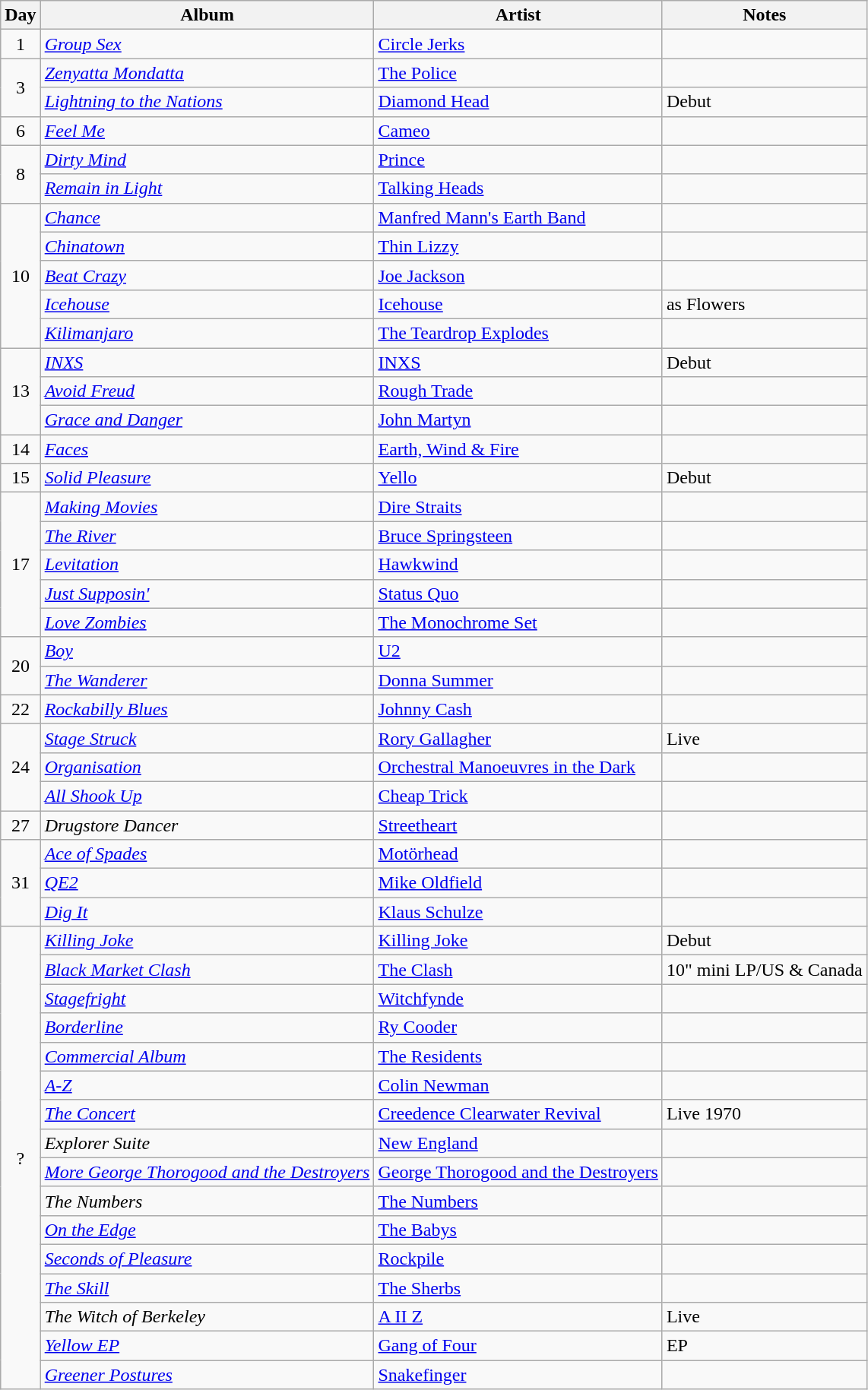<table class="wikitable">
<tr>
<th>Day</th>
<th>Album</th>
<th>Artist</th>
<th>Notes</th>
</tr>
<tr>
<td rowspan="1" align="center">1</td>
<td><em><a href='#'>Group Sex</a></em></td>
<td><a href='#'>Circle Jerks</a></td>
<td></td>
</tr>
<tr>
<td rowspan="2" align="center">3</td>
<td><em><a href='#'>Zenyatta Mondatta</a></em></td>
<td><a href='#'>The Police</a></td>
<td></td>
</tr>
<tr>
<td><em><a href='#'>Lightning to the Nations</a></em></td>
<td><a href='#'>Diamond Head</a></td>
<td>Debut</td>
</tr>
<tr>
<td rowspan="1" align="center">6</td>
<td><em><a href='#'>Feel Me</a></em></td>
<td><a href='#'>Cameo</a></td>
<td></td>
</tr>
<tr>
<td rowspan="2" align="center">8</td>
<td><em><a href='#'>Dirty Mind</a></em></td>
<td><a href='#'>Prince</a></td>
<td></td>
</tr>
<tr>
<td><em><a href='#'>Remain in Light</a></em></td>
<td><a href='#'>Talking Heads</a></td>
<td></td>
</tr>
<tr>
<td rowspan="5" align="center">10</td>
<td><em><a href='#'>Chance</a></em></td>
<td><a href='#'>Manfred Mann's Earth Band</a></td>
<td></td>
</tr>
<tr>
<td><em><a href='#'>Chinatown</a></em></td>
<td><a href='#'>Thin Lizzy</a></td>
<td></td>
</tr>
<tr>
<td><em><a href='#'>Beat Crazy</a></em></td>
<td><a href='#'>Joe Jackson</a></td>
<td></td>
</tr>
<tr>
<td><em><a href='#'>Icehouse</a></em></td>
<td><a href='#'>Icehouse</a></td>
<td>as Flowers</td>
</tr>
<tr>
<td><em><a href='#'>Kilimanjaro</a></em></td>
<td><a href='#'>The Teardrop Explodes</a></td>
<td></td>
</tr>
<tr>
<td rowspan="3" align="center">13</td>
<td><em><a href='#'>INXS</a></em></td>
<td><a href='#'>INXS</a></td>
<td>Debut</td>
</tr>
<tr>
<td><em><a href='#'>Avoid Freud</a></em></td>
<td><a href='#'>Rough Trade</a></td>
<td></td>
</tr>
<tr>
<td><em><a href='#'>Grace and Danger</a></em></td>
<td><a href='#'>John Martyn</a></td>
<td></td>
</tr>
<tr>
<td rowspan="1" align="center">14</td>
<td><em><a href='#'>Faces</a></em></td>
<td><a href='#'>Earth, Wind & Fire</a></td>
<td></td>
</tr>
<tr>
<td rowspan="1" align="center">15</td>
<td><em><a href='#'>Solid Pleasure</a></em></td>
<td><a href='#'>Yello</a></td>
<td>Debut</td>
</tr>
<tr>
<td rowspan="5" align="center">17</td>
<td><em><a href='#'>Making Movies</a></em></td>
<td><a href='#'>Dire Straits</a></td>
<td></td>
</tr>
<tr>
<td><em><a href='#'>The River</a></em></td>
<td><a href='#'>Bruce Springsteen</a></td>
<td></td>
</tr>
<tr>
<td><em><a href='#'>Levitation</a></em></td>
<td><a href='#'>Hawkwind</a></td>
<td></td>
</tr>
<tr>
<td><em><a href='#'>Just Supposin'</a></em></td>
<td><a href='#'>Status Quo</a></td>
<td></td>
</tr>
<tr>
<td><em><a href='#'>Love Zombies</a></em></td>
<td><a href='#'>The Monochrome Set</a></td>
<td></td>
</tr>
<tr>
<td rowspan="2" align="center">20</td>
<td><em><a href='#'>Boy</a></em></td>
<td><a href='#'>U2</a></td>
<td></td>
</tr>
<tr>
<td><em><a href='#'>The Wanderer</a></em></td>
<td><a href='#'>Donna Summer</a></td>
<td></td>
</tr>
<tr>
<td rowspan="1" align="center">22</td>
<td><em><a href='#'>Rockabilly Blues</a></em></td>
<td><a href='#'>Johnny Cash</a></td>
<td></td>
</tr>
<tr>
<td rowspan="3" align="center">24</td>
<td><em><a href='#'>Stage Struck</a></em></td>
<td><a href='#'>Rory Gallagher</a></td>
<td>Live</td>
</tr>
<tr>
<td><em><a href='#'>Organisation</a></em></td>
<td><a href='#'>Orchestral Manoeuvres in the Dark</a></td>
<td></td>
</tr>
<tr>
<td><em><a href='#'>All Shook Up</a></em></td>
<td><a href='#'>Cheap Trick</a></td>
<td></td>
</tr>
<tr>
<td rowspan="1" align="center">27</td>
<td><em>Drugstore Dancer</em></td>
<td><a href='#'>Streetheart</a></td>
<td></td>
</tr>
<tr>
<td rowspan="3" align="center">31</td>
<td><em><a href='#'>Ace of Spades</a></em></td>
<td><a href='#'>Motörhead</a></td>
<td></td>
</tr>
<tr>
<td><em><a href='#'>QE2</a></em></td>
<td><a href='#'>Mike Oldfield</a></td>
<td></td>
</tr>
<tr>
<td><em><a href='#'>Dig It</a></em></td>
<td><a href='#'>Klaus Schulze</a></td>
<td></td>
</tr>
<tr>
<td rowspan="16" align="center">?</td>
<td><em><a href='#'>Killing Joke</a></em></td>
<td><a href='#'>Killing Joke</a></td>
<td>Debut</td>
</tr>
<tr>
<td><em><a href='#'>Black Market Clash</a></em></td>
<td><a href='#'>The Clash</a></td>
<td>10" mini LP/US & Canada</td>
</tr>
<tr>
<td><em><a href='#'>Stagefright</a></em></td>
<td><a href='#'>Witchfynde</a></td>
<td></td>
</tr>
<tr>
<td><em><a href='#'>Borderline</a></em></td>
<td><a href='#'>Ry Cooder</a></td>
<td></td>
</tr>
<tr>
<td><em><a href='#'>Commercial Album</a></em></td>
<td><a href='#'>The Residents</a></td>
<td></td>
</tr>
<tr>
<td><em><a href='#'>A-Z</a></em></td>
<td><a href='#'>Colin Newman</a></td>
<td></td>
</tr>
<tr>
<td><em><a href='#'>The Concert</a></em></td>
<td><a href='#'>Creedence Clearwater Revival</a></td>
<td>Live 1970</td>
</tr>
<tr>
<td><em>Explorer Suite</em></td>
<td><a href='#'>New England</a></td>
<td></td>
</tr>
<tr>
<td><em><a href='#'>More George Thorogood and the Destroyers</a></em></td>
<td><a href='#'>George Thorogood and the Destroyers</a></td>
<td></td>
</tr>
<tr>
<td><em>The Numbers</em></td>
<td><a href='#'>The Numbers</a></td>
<td></td>
</tr>
<tr>
<td><em><a href='#'>On the Edge</a></em></td>
<td><a href='#'>The Babys</a></td>
<td></td>
</tr>
<tr>
<td><em><a href='#'>Seconds of Pleasure</a></em></td>
<td><a href='#'>Rockpile</a></td>
<td></td>
</tr>
<tr>
<td><em><a href='#'>The Skill</a></em></td>
<td><a href='#'>The Sherbs</a></td>
<td></td>
</tr>
<tr>
<td><em>The Witch of Berkeley</em></td>
<td><a href='#'>A II Z</a></td>
<td>Live</td>
</tr>
<tr>
<td><em><a href='#'>Yellow EP</a></em></td>
<td><a href='#'>Gang of Four</a></td>
<td>EP</td>
</tr>
<tr>
<td><em><a href='#'>Greener Postures</a></em></td>
<td><a href='#'>Snakefinger</a></td>
<td></td>
</tr>
</table>
